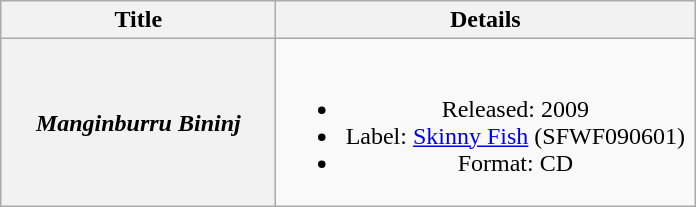<table class="wikitable plainrowheaders" style="text-align:center;" border="1">
<tr>
<th scope="col" style="width:11em;">Title</th>
<th scope="col" style="width:17em;">Details</th>
</tr>
<tr>
<th scope="row"><em>Manginburru Bininj</em></th>
<td><br><ul><li>Released: 2009</li><li>Label: <a href='#'>Skinny Fish</a> (SFWF090601)</li><li>Format: CD</li></ul></td>
</tr>
</table>
